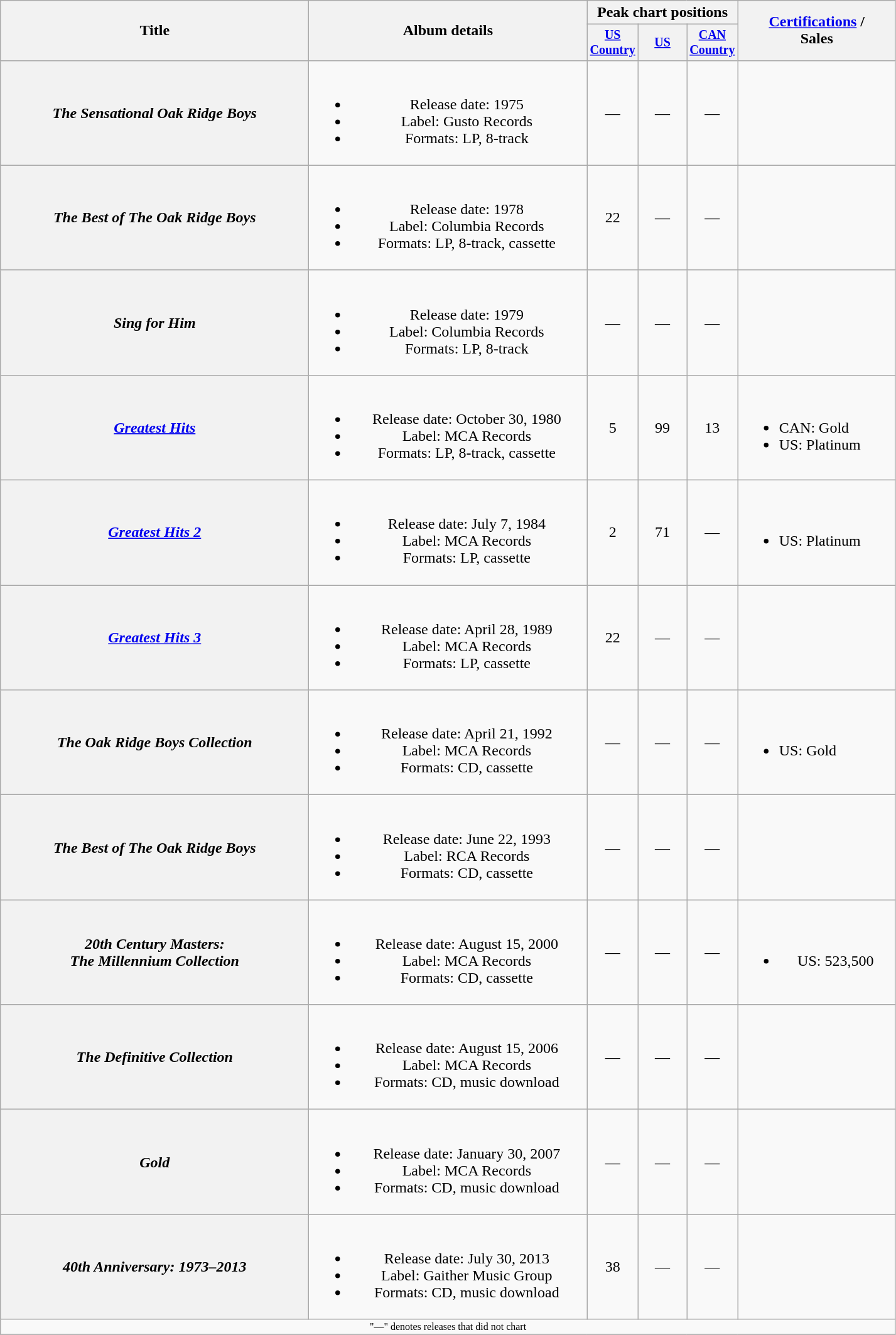<table class="wikitable plainrowheaders" style="text-align:center;">
<tr>
<th rowspan="2" style="width:20em;">Title</th>
<th rowspan="2" style="width:18em;">Album details</th>
<th colspan="3">Peak chart positions</th>
<th rowspan="2" style="width:10em;"><a href='#'>Certifications</a> /<br>Sales</th>
</tr>
<tr style="font-size:smaller;">
<th width="45"><a href='#'>US Country</a><br></th>
<th width="45"><a href='#'>US</a><br></th>
<th width="45"><a href='#'>CAN Country</a><br></th>
</tr>
<tr>
<th scope="row"><em>The Sensational Oak Ridge Boys</em></th>
<td><br><ul><li>Release date: 1975</li><li>Label: Gusto Records</li><li>Formats: LP, 8-track</li></ul></td>
<td>—</td>
<td>—</td>
<td>—</td>
<td></td>
</tr>
<tr>
<th scope="row"><em>The Best of The Oak Ridge Boys</em></th>
<td><br><ul><li>Release date: 1978</li><li>Label: Columbia Records</li><li>Formats: LP, 8-track, cassette</li></ul></td>
<td>22</td>
<td>—</td>
<td>—</td>
<td></td>
</tr>
<tr>
<th scope="row"><em>Sing for Him</em></th>
<td><br><ul><li>Release date: 1979</li><li>Label: Columbia Records</li><li>Formats: LP, 8-track</li></ul></td>
<td>—</td>
<td>—</td>
<td>—</td>
<td></td>
</tr>
<tr>
<th scope="row"><em><a href='#'>Greatest Hits</a></em></th>
<td><br><ul><li>Release date: October 30, 1980</li><li>Label: MCA Records</li><li>Formats: LP, 8-track, cassette</li></ul></td>
<td>5</td>
<td>99</td>
<td>13</td>
<td align="left"><br><ul><li>CAN: Gold</li><li>US: Platinum</li></ul></td>
</tr>
<tr>
<th scope="row"><em><a href='#'>Greatest Hits 2</a></em></th>
<td><br><ul><li>Release date: July 7, 1984</li><li>Label: MCA Records</li><li>Formats: LP, cassette</li></ul></td>
<td>2</td>
<td>71</td>
<td>—</td>
<td align="left"><br><ul><li>US: Platinum</li></ul></td>
</tr>
<tr>
<th scope="row"><em><a href='#'>Greatest Hits 3</a></em></th>
<td><br><ul><li>Release date: April 28, 1989</li><li>Label: MCA Records</li><li>Formats: LP, cassette</li></ul></td>
<td>22</td>
<td>—</td>
<td>—</td>
<td></td>
</tr>
<tr>
<th scope="row"><em>The Oak Ridge Boys Collection</em></th>
<td><br><ul><li>Release date: April 21, 1992</li><li>Label: MCA Records</li><li>Formats: CD, cassette</li></ul></td>
<td>—</td>
<td>—</td>
<td>—</td>
<td align="left"><br><ul><li>US: Gold</li></ul></td>
</tr>
<tr>
<th scope="row"><em>The Best of The Oak Ridge Boys</em></th>
<td><br><ul><li>Release date: June 22, 1993</li><li>Label: RCA Records</li><li>Formats: CD, cassette</li></ul></td>
<td>—</td>
<td>—</td>
<td>—</td>
<td></td>
</tr>
<tr>
<th scope="row"><em>20th Century Masters:<br>The Millennium Collection</em></th>
<td><br><ul><li>Release date: August 15, 2000</li><li>Label: MCA Records</li><li>Formats: CD, cassette</li></ul></td>
<td>—</td>
<td>—</td>
<td>—</td>
<td><br><ul><li>US: 523,500</li></ul></td>
</tr>
<tr>
<th scope="row"><em>The Definitive Collection</em></th>
<td><br><ul><li>Release date: August 15, 2006</li><li>Label: MCA Records</li><li>Formats: CD, music download</li></ul></td>
<td>—</td>
<td>—</td>
<td>—</td>
<td></td>
</tr>
<tr>
<th scope="row"><em>Gold</em></th>
<td><br><ul><li>Release date: January 30, 2007</li><li>Label: MCA Records</li><li>Formats: CD, music download</li></ul></td>
<td>—</td>
<td>—</td>
<td>—</td>
<td></td>
</tr>
<tr>
<th scope="row"><em>40th Anniversary: 1973–2013</em></th>
<td><br><ul><li>Release date: July 30, 2013</li><li>Label: Gaither Music Group</li><li>Formats: CD, music download</li></ul></td>
<td>38</td>
<td>—</td>
<td>—</td>
<td></td>
</tr>
<tr>
<td colspan="10" style="font-size:8pt">"—" denotes releases that did not chart</td>
</tr>
<tr>
</tr>
</table>
